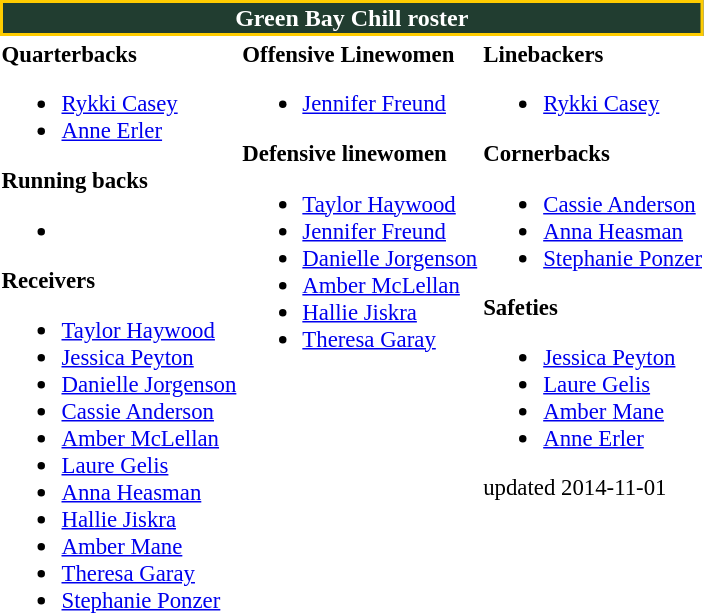<table class="toccolours" style="text-align: left;">
<tr>
<th colspan="7" style="background-color:#213D30;  border:2px solid #FFCC00; color:white; text-align:center">Green Bay Chill roster</th>
</tr>
<tr>
<td style="font-size: 95%;vertical-align:top;"><strong>Quarterbacks</strong><br><ul><li> <a href='#'>Rykki Casey</a></li><li> <a href='#'>Anne Erler</a></li></ul><strong>Running backs</strong><ul><li></li></ul><strong>Receivers</strong><ul><li> <a href='#'>Taylor Haywood</a></li><li> <a href='#'>Jessica Peyton</a></li><li> <a href='#'>Danielle Jorgenson</a></li><li> <a href='#'>Cassie Anderson</a></li><li> <a href='#'>Amber McLellan</a></li><li> <a href='#'>Laure Gelis</a></li><li> <a href='#'>Anna Heasman</a></li><li> <a href='#'>Hallie Jiskra</a></li><li> <a href='#'>Amber Mane</a></li><li> <a href='#'>Theresa Garay</a></li><li> <a href='#'>Stephanie Ponzer</a></li></ul></td>
<td style="font-size: 95%;vertical-align:top;"><strong>Offensive Linewomen</strong><br><ul><li> <a href='#'>Jennifer Freund</a></li></ul><strong>Defensive linewomen</strong><ul><li> <a href='#'>Taylor Haywood</a></li><li> <a href='#'>Jennifer Freund</a></li><li> <a href='#'>Danielle Jorgenson</a></li><li> <a href='#'>Amber McLellan</a></li><li> <a href='#'>Hallie Jiskra</a></li><li> <a href='#'>Theresa Garay</a></li></ul></td>
<td style="font-size: 95%;vertical-align:top;"><strong>Linebackers</strong><br><ul><li> <a href='#'>Rykki Casey</a></li></ul><strong>Cornerbacks</strong><ul><li> <a href='#'>Cassie Anderson</a></li><li> <a href='#'>Anna Heasman</a></li><li> <a href='#'>Stephanie Ponzer</a></li></ul><strong>Safeties</strong><ul><li> <a href='#'>Jessica Peyton</a></li><li> <a href='#'>Laure Gelis</a></li><li> <a href='#'>Amber Mane</a></li><li> <a href='#'>Anne Erler</a></li></ul><span> </span> updated 2014-11-01<br></td>
</tr>
</table>
